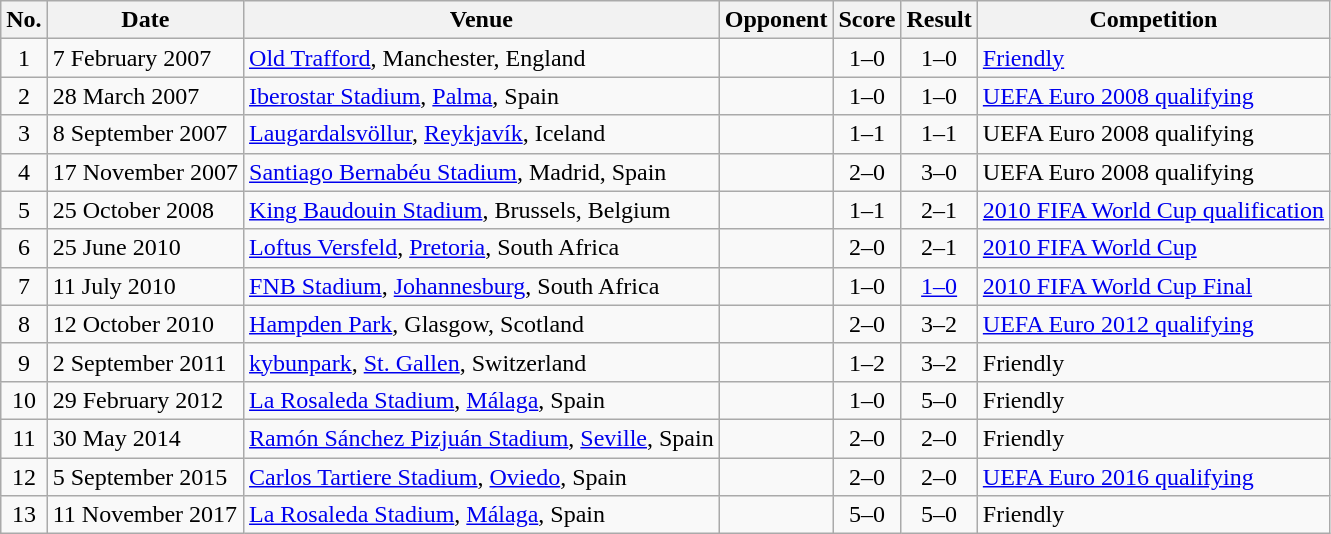<table class="wikitable sortable">
<tr>
<th scope="col">No.</th>
<th scope="col">Date</th>
<th scope="col">Venue</th>
<th scope="col">Opponent</th>
<th scope="col">Score</th>
<th scope="col">Result</th>
<th scope="col">Competition</th>
</tr>
<tr>
<td align="center">1</td>
<td>7 February 2007</td>
<td><a href='#'>Old Trafford</a>, Manchester, England</td>
<td></td>
<td align="center">1–0</td>
<td align="center">1–0</td>
<td><a href='#'>Friendly</a></td>
</tr>
<tr>
<td align="center">2</td>
<td>28 March 2007</td>
<td><a href='#'>Iberostar Stadium</a>, <a href='#'>Palma</a>, Spain</td>
<td></td>
<td align="center">1–0</td>
<td align="center">1–0</td>
<td><a href='#'>UEFA Euro 2008 qualifying</a></td>
</tr>
<tr>
<td align="center">3</td>
<td>8 September 2007</td>
<td><a href='#'>Laugardalsvöllur</a>, <a href='#'>Reykjavík</a>, Iceland</td>
<td></td>
<td align="center">1–1</td>
<td align="center">1–1</td>
<td>UEFA Euro 2008 qualifying</td>
</tr>
<tr>
<td align="center">4</td>
<td>17 November 2007</td>
<td><a href='#'>Santiago Bernabéu Stadium</a>, Madrid, Spain</td>
<td></td>
<td align="center">2–0</td>
<td align="center">3–0</td>
<td>UEFA Euro 2008 qualifying</td>
</tr>
<tr>
<td align="center">5</td>
<td>25 October 2008</td>
<td><a href='#'>King Baudouin Stadium</a>, Brussels, Belgium</td>
<td></td>
<td align="center">1–1</td>
<td align="center">2–1</td>
<td><a href='#'>2010 FIFA World Cup qualification</a></td>
</tr>
<tr>
<td align="center">6</td>
<td>25 June 2010</td>
<td><a href='#'>Loftus Versfeld</a>, <a href='#'>Pretoria</a>, South Africa</td>
<td></td>
<td align="center">2–0</td>
<td align="center">2–1</td>
<td><a href='#'>2010 FIFA World Cup</a></td>
</tr>
<tr>
<td align="center">7</td>
<td>11 July 2010</td>
<td><a href='#'>FNB Stadium</a>, <a href='#'>Johannesburg</a>, South Africa</td>
<td></td>
<td align="center">1–0</td>
<td align="center"><a href='#'>1–0</a></td>
<td><a href='#'>2010 FIFA World Cup Final</a></td>
</tr>
<tr>
<td align="center">8</td>
<td>12 October 2010</td>
<td><a href='#'>Hampden Park</a>, Glasgow, Scotland</td>
<td></td>
<td align="center">2–0</td>
<td align="center">3–2</td>
<td><a href='#'>UEFA Euro 2012 qualifying</a></td>
</tr>
<tr>
<td align="center">9</td>
<td>2 September 2011</td>
<td><a href='#'>kybunpark</a>, <a href='#'>St. Gallen</a>, Switzerland</td>
<td></td>
<td align="center">1–2</td>
<td align="center">3–2</td>
<td>Friendly</td>
</tr>
<tr>
<td align="center">10</td>
<td>29 February 2012</td>
<td><a href='#'>La Rosaleda Stadium</a>, <a href='#'>Málaga</a>, Spain</td>
<td></td>
<td align="center">1–0</td>
<td align="center">5–0</td>
<td>Friendly</td>
</tr>
<tr>
<td align="center">11</td>
<td>30 May 2014</td>
<td><a href='#'>Ramón Sánchez Pizjuán Stadium</a>, <a href='#'>Seville</a>, Spain</td>
<td></td>
<td align="center">2–0</td>
<td align="center">2–0</td>
<td>Friendly</td>
</tr>
<tr>
<td align="center">12</td>
<td>5 September 2015</td>
<td><a href='#'>Carlos Tartiere Stadium</a>, <a href='#'>Oviedo</a>, Spain</td>
<td></td>
<td align="center">2–0</td>
<td align="center">2–0</td>
<td><a href='#'>UEFA Euro 2016 qualifying</a></td>
</tr>
<tr>
<td align="center">13</td>
<td>11 November 2017</td>
<td><a href='#'>La Rosaleda Stadium</a>, <a href='#'>Málaga</a>, Spain</td>
<td></td>
<td align="center">5–0</td>
<td align="center">5–0</td>
<td>Friendly</td>
</tr>
</table>
